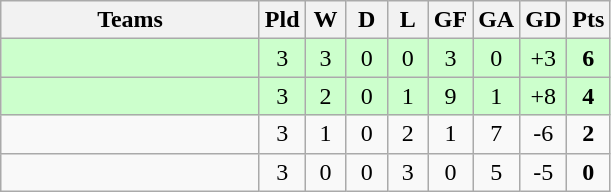<table class="wikitable" style="text-align: center;">
<tr>
<th width=165>Teams</th>
<th width=20>Pld</th>
<th width=20>W</th>
<th width=20>D</th>
<th width=20>L</th>
<th width=20>GF</th>
<th width=20>GA</th>
<th width=20>GD</th>
<th width=20>Pts</th>
</tr>
<tr align=center style="background:#ccffcc;">
<td style="text-align:left;"></td>
<td>3</td>
<td>3</td>
<td>0</td>
<td>0</td>
<td>3</td>
<td>0</td>
<td>+3</td>
<td><strong>6</strong></td>
</tr>
<tr align=center style="background:#ccffcc;">
<td style="text-align:left;"></td>
<td>3</td>
<td>2</td>
<td>0</td>
<td>1</td>
<td>9</td>
<td>1</td>
<td>+8</td>
<td><strong>4</strong></td>
</tr>
<tr align=center>
<td style="text-align:left;"></td>
<td>3</td>
<td>1</td>
<td>0</td>
<td>2</td>
<td>1</td>
<td>7</td>
<td>-6</td>
<td><strong>2</strong></td>
</tr>
<tr align=center>
<td style="text-align:left;"></td>
<td>3</td>
<td>0</td>
<td>0</td>
<td>3</td>
<td>0</td>
<td>5</td>
<td>-5</td>
<td><strong>0</strong></td>
</tr>
</table>
